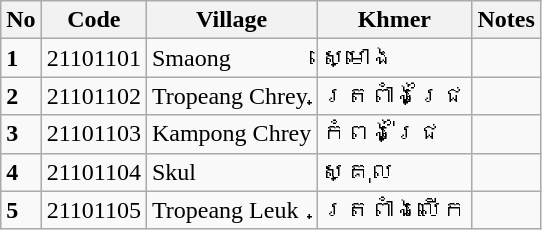<table class="wikitable">
<tr>
<th>No</th>
<th>Code</th>
<th>Village</th>
<th>Khmer</th>
<th>Notes</th>
</tr>
<tr>
<td><strong>1</strong></td>
<td>21101101</td>
<td>Smaong</td>
<td>ស្មោង</td>
<td></td>
</tr>
<tr>
<td><strong>2</strong></td>
<td>21101102</td>
<td>Tropeang Chrey</td>
<td>ត្រពាំងជ្រៃ</td>
<td></td>
</tr>
<tr>
<td><strong>3</strong></td>
<td>21101103</td>
<td>Kampong Chrey</td>
<td>កំពង់ជ្រៃ</td>
<td></td>
</tr>
<tr>
<td><strong>4</strong></td>
<td>21101104</td>
<td>Skul</td>
<td>ស្គុល</td>
<td></td>
</tr>
<tr>
<td><strong>5</strong></td>
<td>21101105</td>
<td>Tropeang Leuk</td>
<td>ត្រពាំងលើក</td>
<td></td>
</tr>
</table>
